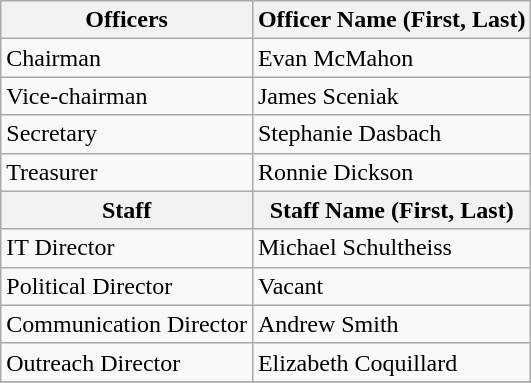<table class="wikitable">
<tr>
<th>Officers</th>
<th>Officer Name (First, Last) </th>
</tr>
<tr>
<td>Chairman</td>
<td>Evan McMahon </td>
</tr>
<tr>
<td>Vice-chairman</td>
<td>James Sceniak </td>
</tr>
<tr>
<td>Secretary</td>
<td>Stephanie Dasbach </td>
</tr>
<tr>
<td>Treasurer</td>
<td>Ronnie Dickson </td>
</tr>
<tr>
<th>Staff</th>
<th>Staff Name (First, Last)</th>
</tr>
<tr>
<td>IT Director</td>
<td>Michael Schultheiss </td>
</tr>
<tr>
<td>Political Director</td>
<td>Vacant</td>
</tr>
<tr>
<td>Communication Director</td>
<td>Andrew Smith </td>
</tr>
<tr>
<td>Outreach Director</td>
<td>Elizabeth Coquillard </td>
</tr>
<tr>
</tr>
</table>
